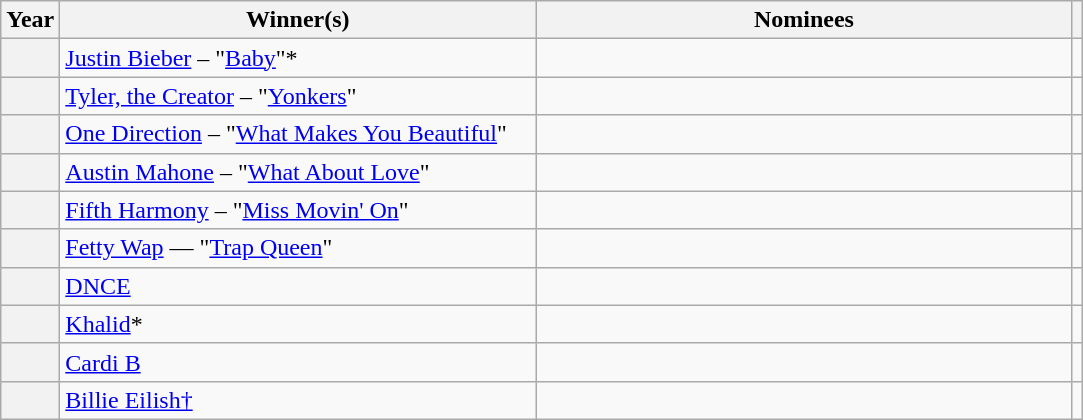<table class="wikitable sortable">
<tr>
<th scope="col">Year</th>
<th scope="col" style="width:310px;">Winner(s)</th>
<th scope="col" style="width:350px;">Nominees</th>
<th scope="col" class="unsortable"></th>
</tr>
<tr>
<th scope="row"></th>
<td><a href='#'>Justin Bieber</a>  – "<a href='#'>Baby</a>"*</td>
<td></td>
<td align="center"></td>
</tr>
<tr>
<th scope="row"></th>
<td><a href='#'>Tyler, the Creator</a> – "<a href='#'>Yonkers</a>"</td>
<td></td>
<td align="center"></td>
</tr>
<tr>
<th scope="row"></th>
<td><a href='#'>One Direction</a> – "<a href='#'>What Makes You Beautiful</a>"</td>
<td></td>
<td align="center"></td>
</tr>
<tr>
<th scope="row"></th>
<td><a href='#'>Austin Mahone</a> – "<a href='#'>What About Love</a>"</td>
<td></td>
<td align="center"></td>
</tr>
<tr>
<th scope="row"></th>
<td><a href='#'>Fifth Harmony</a> – "<a href='#'>Miss Movin' On</a>"</td>
<td></td>
<td align="center"></td>
</tr>
<tr>
<th scope="row"></th>
<td><a href='#'>Fetty Wap</a> — "<a href='#'>Trap Queen</a>"</td>
<td></td>
<td align="center"></td>
</tr>
<tr>
<th scope="row"></th>
<td><a href='#'>DNCE</a></td>
<td></td>
<td align="center"></td>
</tr>
<tr>
<th scope="row"></th>
<td><a href='#'>Khalid</a>*</td>
<td></td>
<td align="center"></td>
</tr>
<tr>
<th scope="row"></th>
<td><a href='#'>Cardi B</a></td>
<td></td>
<td align="center"></td>
</tr>
<tr>
<th scope="row"></th>
<td><a href='#'>Billie Eilish†</a></td>
<td></td>
<td align="center"></td>
</tr>
</table>
